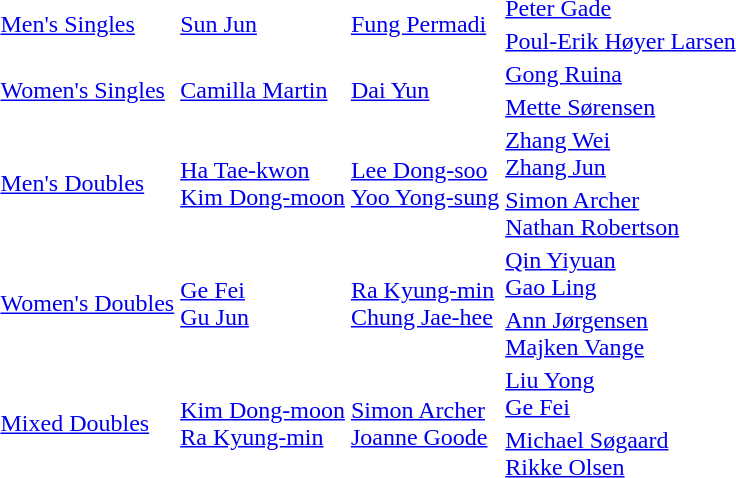<table>
<tr>
<td rowspan=2><a href='#'>Men's Singles</a></td>
<td rowspan=2> <a href='#'>Sun Jun</a></td>
<td rowspan=2> <a href='#'>Fung Permadi</a></td>
<td> <a href='#'>Peter Gade</a></td>
</tr>
<tr>
<td> <a href='#'>Poul-Erik Høyer Larsen</a></td>
</tr>
<tr>
<td rowspan=2><a href='#'>Women's Singles</a></td>
<td rowspan=2> <a href='#'>Camilla Martin</a></td>
<td rowspan=2> <a href='#'>Dai Yun</a></td>
<td> <a href='#'>Gong Ruina</a></td>
</tr>
<tr>
<td> <a href='#'>Mette Sørensen</a></td>
</tr>
<tr>
<td rowspan=2><a href='#'>Men's Doubles</a></td>
<td rowspan=2> <a href='#'>Ha Tae-kwon</a><br> <a href='#'>Kim Dong-moon</a></td>
<td rowspan=2> <a href='#'>Lee Dong-soo</a><br> <a href='#'>Yoo Yong-sung</a></td>
<td> <a href='#'>Zhang Wei</a><br> <a href='#'>Zhang Jun</a></td>
</tr>
<tr>
<td> <a href='#'>Simon Archer</a><br> <a href='#'>Nathan Robertson</a></td>
</tr>
<tr>
<td rowspan=2><a href='#'>Women's Doubles</a></td>
<td rowspan=2> <a href='#'>Ge Fei</a><br> <a href='#'>Gu Jun</a></td>
<td rowspan=2> <a href='#'>Ra Kyung-min</a><br> <a href='#'>Chung Jae-hee</a></td>
<td> <a href='#'>Qin Yiyuan</a><br> <a href='#'>Gao Ling</a></td>
</tr>
<tr>
<td> <a href='#'>Ann Jørgensen</a><br> <a href='#'>Majken Vange</a></td>
</tr>
<tr>
<td rowspan=2><a href='#'>Mixed Doubles</a></td>
<td rowspan=2> <a href='#'>Kim Dong-moon</a><br> <a href='#'>Ra Kyung-min</a></td>
<td rowspan=2> <a href='#'>Simon Archer</a><br> <a href='#'>Joanne Goode</a></td>
<td> <a href='#'>Liu Yong</a><br> <a href='#'>Ge Fei</a></td>
</tr>
<tr>
<td> <a href='#'>Michael Søgaard</a><br> <a href='#'>Rikke Olsen</a></td>
</tr>
</table>
